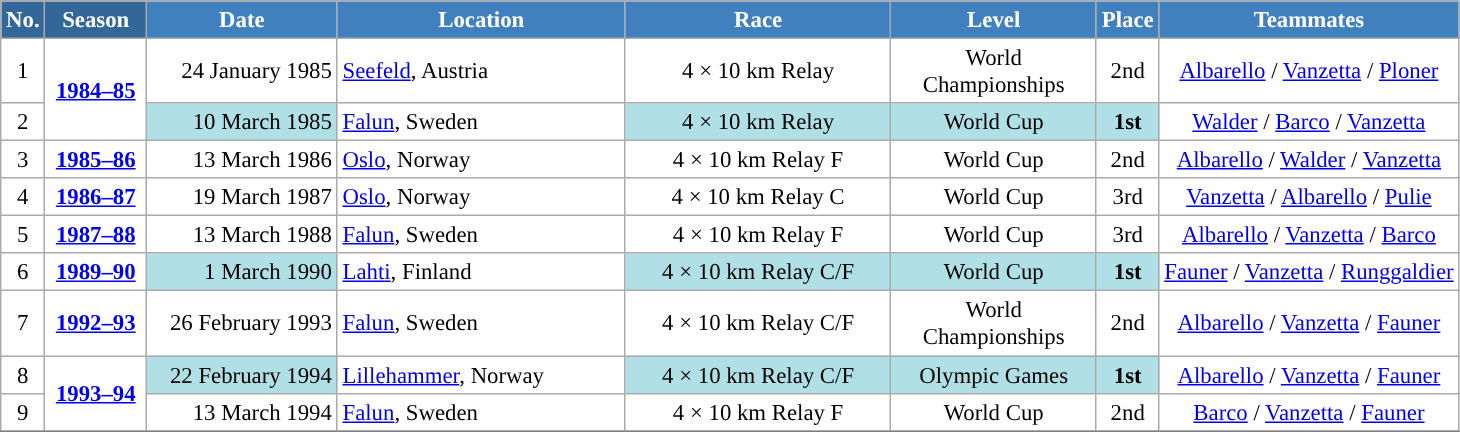<table class="wikitable sortable" style="font-size:95%; text-align:center; border:grey solid 1px; border-collapse:collapse; background:#ffffff;">
<tr style="background:#efefef;">
<th style="background-color:#369; color:white;">No.</th>
<th style="background-color:#369; color:white;">Season</th>
<th style="background-color:#4180be; color:white; width:120px;">Date</th>
<th style="background-color:#4180be; color:white; width:185px;">Location</th>
<th style="background-color:#4180be; color:white; width:170px;">Race</th>
<th style="background-color:#4180be; color:white; width:130px;">Level</th>
<th style="background-color:#4180be; color:white;">Place</th>
<th style="background-color:#4180be; color:white;">Teammates</th>
</tr>
<tr>
<td align=center>1</td>
<td rowspan=2 align=center><strong> <a href='#'>1984–85</a> </strong></td>
<td align=right>24 January 1985</td>
<td align=left> <a href='#'>Seefeld</a>, Austria</td>
<td>4 × 10 km Relay</td>
<td>World Championships</td>
<td>2nd</td>
<td><a href='#'>Albarello</a> / <a href='#'>Vanzetta</a> / <a href='#'>Ploner</a></td>
</tr>
<tr>
<td align=center>2</td>
<td bgcolor="#BOEOE6" align=right>10 March 1985</td>
<td align=left> <a href='#'>Falun</a>, Sweden</td>
<td bgcolor="#BOEOE6">4 × 10 km Relay</td>
<td bgcolor="#BOEOE6">World Cup</td>
<td bgcolor="#BOEOE6"><strong>1st</strong></td>
<td><a href='#'>Walder</a> / <a href='#'>Barco</a> / <a href='#'>Vanzetta</a></td>
</tr>
<tr>
<td align=center>3</td>
<td rowspan=1 align=center><strong> <a href='#'>1985–86</a> </strong></td>
<td align=right>13 March 1986</td>
<td align=left> <a href='#'>Oslo</a>, Norway</td>
<td>4 × 10 km Relay F</td>
<td>World Cup</td>
<td>2nd</td>
<td><a href='#'>Albarello</a> /  <a href='#'>Walder</a> / <a href='#'>Vanzetta</a></td>
</tr>
<tr>
<td align=center>4</td>
<td rowspan=1 align=center><strong> <a href='#'>1986–87</a> </strong></td>
<td align=right>19 March 1987</td>
<td align=left> <a href='#'>Oslo</a>, Norway</td>
<td>4 × 10 km Relay C</td>
<td>World Cup</td>
<td>3rd</td>
<td><a href='#'>Vanzetta</a> / <a href='#'>Albarello</a> / <a href='#'>Pulie</a></td>
</tr>
<tr>
<td align=center>5</td>
<td rowspan=1 align=center><strong> <a href='#'>1987–88</a> </strong></td>
<td align=right>13 March 1988</td>
<td align=left> <a href='#'>Falun</a>, Sweden</td>
<td>4 × 10 km Relay F</td>
<td>World Cup</td>
<td>3rd</td>
<td><a href='#'>Albarello</a> / <a href='#'>Vanzetta</a> / <a href='#'>Barco</a></td>
</tr>
<tr>
<td align=center>6</td>
<td rowspan=1 align=center><strong><a href='#'>1989–90</a></strong></td>
<td bgcolor="#BOEOE6" align=right>1 March 1990</td>
<td align=left> <a href='#'>Lahti</a>, Finland</td>
<td bgcolor="#BOEOE6">4 × 10 km Relay C/F</td>
<td bgcolor="#BOEOE6">World Cup</td>
<td bgcolor="#BOEOE6"><strong>1st</strong></td>
<td><a href='#'>Fauner</a> / <a href='#'>Vanzetta</a> / <a href='#'>Runggaldier</a></td>
</tr>
<tr>
<td align=center>7</td>
<td rowspan=1 align=center><strong> <a href='#'>1992–93</a> </strong></td>
<td align=right>26 February 1993</td>
<td align=left> <a href='#'>Falun</a>, Sweden</td>
<td>4 × 10 km Relay C/F</td>
<td>World Championships</td>
<td>2nd</td>
<td><a href='#'>Albarello</a> / <a href='#'>Vanzetta</a> / <a href='#'>Fauner</a></td>
</tr>
<tr>
<td align=center>8</td>
<td rowspan=2 align=center><strong><a href='#'>1993–94</a></strong></td>
<td bgcolor="#BOEOE6" align=right>22 February 1994</td>
<td align=left> <a href='#'>Lillehammer</a>, Norway</td>
<td bgcolor="#BOEOE6">4 × 10 km Relay C/F</td>
<td bgcolor="#BOEOE6">Olympic Games</td>
<td bgcolor="#BOEOE6"><strong>1st</strong></td>
<td><a href='#'>Albarello</a> / <a href='#'>Vanzetta</a> / <a href='#'>Fauner</a></td>
</tr>
<tr>
<td align=center>9</td>
<td align=right>13 March 1994</td>
<td align=left> <a href='#'>Falun</a>, Sweden</td>
<td>4 × 10 km Relay F</td>
<td>World Cup</td>
<td>2nd</td>
<td><a href='#'>Barco</a> / <a href='#'>Vanzetta</a> / <a href='#'>Fauner</a></td>
</tr>
<tr>
</tr>
</table>
